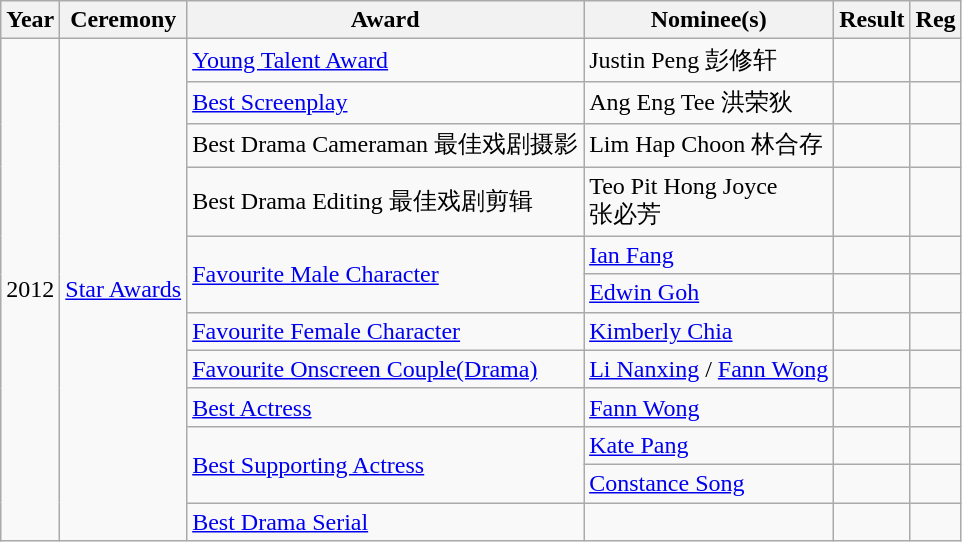<table class="wikitable">
<tr>
<th>Year</th>
<th>Ceremony</th>
<th>Award</th>
<th>Nominee(s)</th>
<th>Result</th>
<th>Reg</th>
</tr>
<tr>
<td rowspan="12">2012</td>
<td rowspan="12"><a href='#'>Star Awards</a></td>
<td><a href='#'>Young Talent Award</a></td>
<td>Justin Peng 彭修轩</td>
<td></td>
<td></td>
</tr>
<tr>
<td><a href='#'>Best Screenplay</a></td>
<td>Ang Eng Tee 洪荣狄</td>
<td></td>
<td></td>
</tr>
<tr>
<td>Best Drama Cameraman 最佳戏剧摄影</td>
<td>Lim Hap Choon 林合存</td>
<td></td>
<td></td>
</tr>
<tr>
<td>Best Drama Editing 最佳戏剧剪辑</td>
<td>Teo Pit Hong Joyce<br>张必芳</td>
<td></td>
<td></td>
</tr>
<tr>
<td rowspan ="2"><a href='#'>Favourite Male Character</a></td>
<td><a href='#'>Ian Fang</a></td>
<td></td>
<td></td>
</tr>
<tr>
<td><a href='#'>Edwin Goh</a></td>
<td></td>
<td></td>
</tr>
<tr>
<td><a href='#'>Favourite Female Character</a></td>
<td><a href='#'>Kimberly Chia</a></td>
<td></td>
<td></td>
</tr>
<tr>
<td><a href='#'>Favourite Onscreen Couple(Drama)</a></td>
<td><a href='#'>Li Nanxing</a> / <a href='#'>Fann Wong</a></td>
<td></td>
<td></td>
</tr>
<tr>
<td><a href='#'>Best Actress</a></td>
<td><a href='#'>Fann Wong</a></td>
<td></td>
<td></td>
</tr>
<tr>
<td rowspan="2"><a href='#'>Best Supporting Actress</a></td>
<td><a href='#'>Kate Pang</a></td>
<td></td>
<td></td>
</tr>
<tr>
<td><a href='#'>Constance Song</a></td>
<td></td>
<td></td>
</tr>
<tr>
<td><a href='#'>Best Drama Serial</a></td>
<td></td>
<td></td>
<td></td>
</tr>
</table>
